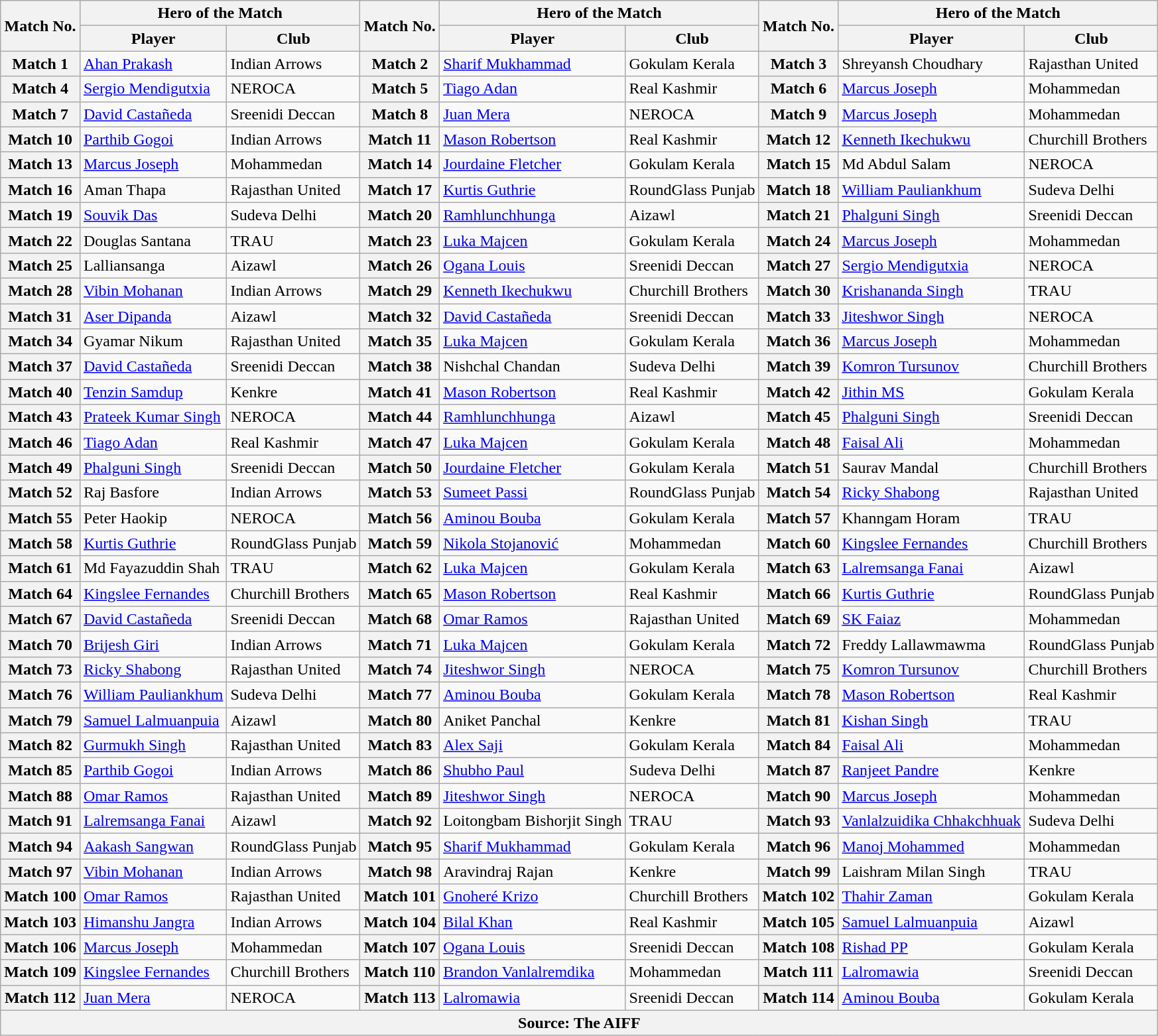<table class="wikitable">
<tr>
<th rowspan="2">Match No.</th>
<th colspan="2">Hero of the Match</th>
<th rowspan="2">Match No.</th>
<th colspan="2">Hero of the Match</th>
<th rowspan="2">Match No.</th>
<th colspan="2">Hero of the Match</th>
</tr>
<tr>
<th>Player</th>
<th>Club</th>
<th>Player</th>
<th>Club</th>
<th>Player</th>
<th>Club</th>
</tr>
<tr>
<th>Match 1</th>
<td align="left"> <a href='#'>Ahan Prakash</a></td>
<td align="left">Indian Arrows</td>
<th>Match 2</th>
<td align="left"> <a href='#'>Sharif Mukhammad</a></td>
<td align="left">Gokulam Kerala</td>
<th>Match 3</th>
<td align="left"> Shreyansh Choudhary</td>
<td align="left">Rajasthan United</td>
</tr>
<tr>
<th>Match 4</th>
<td align="left"> <a href='#'>Sergio Mendigutxia</a></td>
<td align="left">NEROCA</td>
<th>Match 5</th>
<td align="left"> <a href='#'>Tiago Adan</a></td>
<td align="left">Real Kashmir</td>
<th>Match 6</th>
<td align="left"> <a href='#'>Marcus Joseph</a></td>
<td align="left">Mohammedan</td>
</tr>
<tr>
<th>Match 7</th>
<td align="left"> <a href='#'>David Castañeda</a></td>
<td align="left">Sreenidi Deccan</td>
<th>Match 8</th>
<td align="left"> <a href='#'>Juan Mera</a></td>
<td align="left">NEROCA</td>
<th>Match 9</th>
<td align="left"> <a href='#'>Marcus Joseph</a></td>
<td align="left">Mohammedan</td>
</tr>
<tr>
<th>Match 10</th>
<td align="left"> <a href='#'>Parthib Gogoi</a></td>
<td align="left">Indian Arrows</td>
<th>Match 11</th>
<td align="left"> <a href='#'>Mason Robertson</a></td>
<td align="left">Real Kashmir</td>
<th>Match 12</th>
<td align="left"> <a href='#'>Kenneth Ikechukwu</a></td>
<td align="left">Churchill Brothers</td>
</tr>
<tr>
<th>Match 13</th>
<td align="left"> <a href='#'>Marcus Joseph</a></td>
<td align="left">Mohammedan</td>
<th>Match 14</th>
<td align="left"> <a href='#'>Jourdaine Fletcher</a></td>
<td align="left">Gokulam Kerala</td>
<th>Match 15</th>
<td align="left"> Md Abdul Salam</td>
<td align="left">NEROCA</td>
</tr>
<tr>
<th>Match 16</th>
<td align="left"> Aman Thapa</td>
<td align="left">Rajasthan United</td>
<th>Match 17</th>
<td align="Left"> <a href='#'>Kurtis Guthrie</a></td>
<td align="Left">RoundGlass Punjab</td>
<th>Match 18</th>
<td align="left"> <a href='#'>William Pauliankhum</a></td>
<td align="left">Sudeva Delhi</td>
</tr>
<tr>
<th>Match 19</th>
<td align="left"> <a href='#'>Souvik Das</a></td>
<td align="left">Sudeva Delhi</td>
<th>Match 20</th>
<td align="left"> <a href='#'>Ramhlunchhunga</a></td>
<td align="left">Aizawl</td>
<th>Match 21</th>
<td align="left"> <a href='#'>Phalguni Singh</a></td>
<td align="left">Sreenidi Deccan</td>
</tr>
<tr>
<th>Match 22</th>
<td align="left"> Douglas Santana</td>
<td align="left">TRAU</td>
<th>Match 23</th>
<td align="left"> <a href='#'>Luka Majcen</a></td>
<td align="left">Gokulam Kerala</td>
<th>Match 24</th>
<td align="left"> <a href='#'>Marcus Joseph</a></td>
<td align="left">Mohammedan</td>
</tr>
<tr>
<th>Match 25</th>
<td align="left"> Lalliansanga</td>
<td align="left">Aizawl</td>
<th>Match 26</th>
<td align="left"> <a href='#'>Ogana Louis</a></td>
<td align="left">Sreenidi Deccan</td>
<th>Match 27</th>
<td align="left"> <a href='#'>Sergio Mendigutxia</a></td>
<td align="left">NEROCA</td>
</tr>
<tr>
<th>Match 28</th>
<td align="left"> <a href='#'>Vibin Mohanan</a></td>
<td align="left">Indian Arrows</td>
<th>Match 29</th>
<td align="left"> <a href='#'>Kenneth Ikechukwu</a></td>
<td align="left">Churchill Brothers</td>
<th>Match 30</th>
<td align="left"> <a href='#'>Krishananda Singh</a></td>
<td align="left">TRAU</td>
</tr>
<tr>
<th>Match 31</th>
<td align="left"> <a href='#'>Aser Dipanda</a></td>
<td align="left">Aizawl</td>
<th>Match 32</th>
<td align="left"> <a href='#'>David Castañeda</a></td>
<td align="left">Sreenidi Deccan</td>
<th>Match 33</th>
<td align="left"> <a href='#'>Jiteshwor Singh</a></td>
<td align="left">NEROCA</td>
</tr>
<tr>
<th>Match 34</th>
<td align="left"> Gyamar Nikum</td>
<td align="left">Rajasthan United</td>
<th>Match 35</th>
<td align="left"> <a href='#'>Luka Majcen</a></td>
<td align="left">Gokulam Kerala</td>
<th>Match 36</th>
<td align="left"> <a href='#'>Marcus Joseph</a></td>
<td align="left">Mohammedan</td>
</tr>
<tr>
<th>Match 37</th>
<td align="left"> <a href='#'>David Castañeda</a></td>
<td align="left">Sreenidi Deccan</td>
<th>Match 38</th>
<td align="left"> Nishchal Chandan</td>
<td align="left">Sudeva Delhi</td>
<th>Match 39</th>
<td align="left"> <a href='#'>Komron Tursunov</a></td>
<td align="left">Churchill Brothers</td>
</tr>
<tr>
<th>Match 40</th>
<td align="left"> <a href='#'>Tenzin Samdup</a></td>
<td align="left">Kenkre</td>
<th>Match 41</th>
<td align="left"> <a href='#'>Mason Robertson</a></td>
<td align="left">Real Kashmir</td>
<th>Match 42</th>
<td align="left"> <a href='#'>Jithin MS</a></td>
<td align="left">Gokulam Kerala</td>
</tr>
<tr>
<th>Match 43</th>
<td align="left"> <a href='#'>Prateek Kumar Singh</a></td>
<td align="left">NEROCA</td>
<th>Match 44</th>
<td align="left"> <a href='#'>Ramhlunchhunga</a></td>
<td align="left">Aizawl</td>
<th>Match 45</th>
<td align="left"> <a href='#'>Phalguni Singh</a></td>
<td align="left">Sreenidi Deccan</td>
</tr>
<tr>
<th>Match 46</th>
<td align="left"> <a href='#'>Tiago Adan</a></td>
<td align="left">Real Kashmir</td>
<th>Match 47</th>
<td align="left"> <a href='#'>Luka Majcen</a></td>
<td align="left">Gokulam Kerala</td>
<th>Match 48</th>
<td align="left"> <a href='#'>Faisal Ali</a></td>
<td align="left">Mohammedan</td>
</tr>
<tr>
<th>Match 49</th>
<td align="left"> <a href='#'>Phalguni Singh</a></td>
<td align="left">Sreenidi Deccan</td>
<th>Match 50</th>
<td align="Left"> <a href='#'>Jourdaine Fletcher</a></td>
<td align="Left">Gokulam Kerala</td>
<th>Match 51</th>
<td align="left"> Saurav Mandal</td>
<td align="left">Churchill Brothers</td>
</tr>
<tr>
<th>Match 52</th>
<td align="left"> Raj Basfore</td>
<td align="left">Indian Arrows</td>
<th>Match 53</th>
<td align="left"> <a href='#'>Sumeet Passi</a></td>
<td align="left">RoundGlass Punjab</td>
<th>Match 54</th>
<td align="left"> <a href='#'>Ricky Shabong</a></td>
<td align="left">Rajasthan United</td>
</tr>
<tr>
<th>Match 55</th>
<td align="left"> Peter Haokip</td>
<td align="left">NEROCA</td>
<th>Match 56</th>
<td align="left"> <a href='#'>Aminou Bouba</a></td>
<td align="left">Gokulam Kerala</td>
<th>Match 57</th>
<td align="left"> Khanngam Horam</td>
<td align="left">TRAU</td>
</tr>
<tr>
<th>Match 58</th>
<td align="Left"> <a href='#'>Kurtis Guthrie</a></td>
<td align="Left">RoundGlass Punjab</td>
<th>Match 59</th>
<td align="Left"> <a href='#'>Nikola Stojanović</a></td>
<td align="Left">Mohammedan</td>
<th>Match 60</th>
<td align="left"> <a href='#'>Kingslee Fernandes</a></td>
<td align="left">Churchill Brothers</td>
</tr>
<tr>
<th>Match 61</th>
<td align="left"> Md Fayazuddin Shah</td>
<td align="left">TRAU</td>
<th>Match 62</th>
<td align="left"> <a href='#'>Luka Majcen</a></td>
<td align="left">Gokulam Kerala</td>
<th>Match 63</th>
<td align="left"> <a href='#'>Lalremsanga Fanai</a></td>
<td align="left">Aizawl</td>
</tr>
<tr>
<th>Match 64</th>
<td align="left"> <a href='#'>Kingslee Fernandes</a></td>
<td align="left">Churchill Brothers</td>
<th>Match 65</th>
<td align="left"> <a href='#'>Mason Robertson</a></td>
<td align="left">Real Kashmir</td>
<th>Match 66</th>
<td align="Left"> <a href='#'>Kurtis Guthrie</a></td>
<td align="Left">RoundGlass Punjab</td>
</tr>
<tr>
<th>Match 67</th>
<td align="left"> <a href='#'>David Castañeda</a></td>
<td align="left">Sreenidi Deccan</td>
<th>Match 68</th>
<td align="left"> <a href='#'>Omar Ramos</a></td>
<td align="left">Rajasthan United</td>
<th>Match 69</th>
<td align="left"> <a href='#'>SK Faiaz</a></td>
<td align="left">Mohammedan</td>
</tr>
<tr>
<th>Match 70</th>
<td align="left"> <a href='#'>Brijesh Giri</a></td>
<td align="left">Indian Arrows</td>
<th>Match 71</th>
<td align="left"> <a href='#'>Luka Majcen</a></td>
<td align="left">Gokulam Kerala</td>
<th>Match 72</th>
<td align="left"> Freddy Lallawmawma</td>
<td align="left">RoundGlass Punjab</td>
</tr>
<tr>
<th>Match 73</th>
<td align="left"> <a href='#'>Ricky Shabong</a></td>
<td align="left">Rajasthan United</td>
<th>Match 74</th>
<td align="left"> <a href='#'>Jiteshwor Singh</a></td>
<td align="left">NEROCA</td>
<th>Match 75</th>
<td align="left"> <a href='#'>Komron Tursunov</a></td>
<td align="left">Churchill Brothers</td>
</tr>
<tr>
<th>Match 76</th>
<td align="left"> <a href='#'>William Pauliankhum</a></td>
<td align="left">Sudeva Delhi</td>
<th>Match 77</th>
<td align="left"> <a href='#'>Aminou Bouba</a></td>
<td align="left">Gokulam Kerala</td>
<th>Match 78</th>
<td align="left"> <a href='#'>Mason Robertson</a></td>
<td align="left">Real Kashmir</td>
</tr>
<tr>
<th>Match 79</th>
<td align="left"> <a href='#'>Samuel Lalmuanpuia</a></td>
<td align="left">Aizawl</td>
<th>Match 80</th>
<td align="left"> Aniket Panchal</td>
<td align="left">Kenkre</td>
<th>Match 81</th>
<td align="left"> <a href='#'>Kishan Singh</a></td>
<td align="left">TRAU</td>
</tr>
<tr>
<th>Match 82</th>
<td align="left"> <a href='#'>Gurmukh Singh</a></td>
<td align="left">Rajasthan United</td>
<th>Match 83</th>
<td align="left"> <a href='#'>Alex Saji</a></td>
<td align="left">Gokulam Kerala</td>
<th>Match 84</th>
<td align="left"> <a href='#'>Faisal Ali</a></td>
<td align="left">Mohammedan</td>
</tr>
<tr>
<th>Match 85</th>
<td align="left"> <a href='#'>Parthib Gogoi</a></td>
<td align="left">Indian Arrows</td>
<th>Match 86</th>
<td align="left"> <a href='#'>Shubho Paul</a></td>
<td align="left">Sudeva Delhi</td>
<th>Match 87</th>
<td align="left"> <a href='#'>Ranjeet Pandre</a></td>
<td align="left">Kenkre</td>
</tr>
<tr>
<th>Match 88</th>
<td align="left"> <a href='#'>Omar Ramos</a></td>
<td align="left">Rajasthan United</td>
<th>Match 89</th>
<td align="left"> <a href='#'>Jiteshwor Singh</a></td>
<td align="left">NEROCA</td>
<th>Match 90</th>
<td align="left"> <a href='#'>Marcus Joseph</a></td>
<td align="left">Mohammedan</td>
</tr>
<tr>
<th>Match 91</th>
<td align="left"> <a href='#'>Lalremsanga Fanai</a></td>
<td align="left">Aizawl</td>
<th>Match 92</th>
<td align="left"> Loitongbam Bishorjit Singh</td>
<td align="left">TRAU</td>
<th>Match 93</th>
<td align="left"> <a href='#'>Vanlalzuidika Chhakchhuak</a></td>
<td align="left">Sudeva Delhi</td>
</tr>
<tr>
<th>Match 94</th>
<td align="left"> <a href='#'>Aakash Sangwan</a></td>
<td align="left">RoundGlass Punjab</td>
<th>Match 95</th>
<td align="left"> <a href='#'>Sharif Mukhammad</a></td>
<td align="left">Gokulam Kerala</td>
<th>Match 96</th>
<td align="left"> <a href='#'>Manoj Mohammed</a></td>
<td align="left">Mohammedan</td>
</tr>
<tr>
<th>Match 97</th>
<td align="left"> <a href='#'>Vibin Mohanan</a></td>
<td align="left">Indian Arrows</td>
<th>Match 98</th>
<td align="left"> Aravindraj Rajan</td>
<td align="left">Kenkre</td>
<th>Match 99</th>
<td align="left"> Laishram Milan Singh</td>
<td align="left">TRAU</td>
</tr>
<tr>
<th>Match 100</th>
<td align="left"> <a href='#'>Omar Ramos</a></td>
<td align="left">Rajasthan United</td>
<th>Match 101</th>
<td align="left"> <a href='#'>Gnoheré Krizo</a></td>
<td align="left">Churchill Brothers</td>
<th>Match 102</th>
<td align="left"> <a href='#'>Thahir Zaman</a></td>
<td align="left">Gokulam Kerala</td>
</tr>
<tr>
<th>Match 103</th>
<td align="left"> <a href='#'>Himanshu Jangra</a></td>
<td align="left">Indian Arrows</td>
<th>Match 104</th>
<td align="left"> <a href='#'>Bilal Khan</a></td>
<td align="left">Real Kashmir</td>
<th>Match 105</th>
<td align="left"> <a href='#'>Samuel Lalmuanpuia</a></td>
<td align="left">Aizawl</td>
</tr>
<tr>
<th>Match 106</th>
<td align="left"> <a href='#'>Marcus Joseph</a></td>
<td align="left">Mohammedan</td>
<th>Match 107</th>
<td align="left"> <a href='#'>Ogana Louis</a></td>
<td align="left">Sreenidi Deccan</td>
<th>Match 108</th>
<td align="left"> <a href='#'>Rishad PP</a></td>
<td align="left">Gokulam Kerala</td>
</tr>
<tr>
<th>Match 109</th>
<td align="left"> <a href='#'>Kingslee Fernandes</a></td>
<td align="left">Churchill Brothers</td>
<th>Match 110</th>
<td align="left"> <a href='#'>Brandon Vanlalremdika</a></td>
<td align="left">Mohammedan</td>
<th>Match 111</th>
<td align="left"> <a href='#'>Lalromawia</a></td>
<td align="left">Sreenidi Deccan</td>
</tr>
<tr>
<th>Match 112</th>
<td align="left"> <a href='#'>Juan Mera</a></td>
<td align="left">NEROCA</td>
<th>Match 113</th>
<td align="left"> <a href='#'>Lalromawia</a></td>
<td align="left">Sreenidi Deccan</td>
<th>Match 114</th>
<td align="left"> <a href='#'>Aminou Bouba</a></td>
<td align="left">Gokulam Kerala</td>
</tr>
<tr>
<th colspan="9">Source: The AIFF</th>
</tr>
</table>
